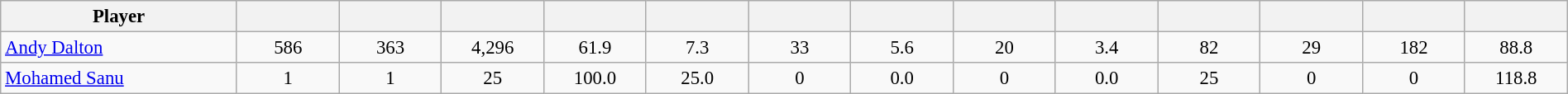<table class="wikitable" style="text-align:center; width:100%; font-size:95%;">
<tr>
<th width="15%">Player</th>
<th width="6.5%"></th>
<th width="6.5%"></th>
<th width="6.5%"></th>
<th width="6.5%"></th>
<th width="6.5%"></th>
<th width="6.5%"></th>
<th width="6.5%"></th>
<th width="6.5%"></th>
<th width="6.5%"></th>
<th width="6.5%"></th>
<th width="6.5%"></th>
<th width="6.5%"></th>
<th width="6.5%"></th>
</tr>
<tr>
<td align=left><a href='#'>Andy Dalton</a></td>
<td>586</td>
<td>363</td>
<td>4,296</td>
<td>61.9</td>
<td>7.3</td>
<td>33</td>
<td>5.6</td>
<td>20</td>
<td>3.4</td>
<td>82</td>
<td>29</td>
<td>182</td>
<td>88.8</td>
</tr>
<tr>
<td align=left><a href='#'>Mohamed Sanu</a></td>
<td>1</td>
<td>1</td>
<td>25</td>
<td>100.0</td>
<td>25.0</td>
<td>0</td>
<td>0.0</td>
<td>0</td>
<td>0.0</td>
<td>25</td>
<td>0</td>
<td>0</td>
<td>118.8</td>
</tr>
</table>
